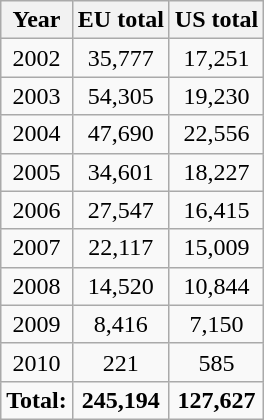<table class="wikitable sortable" style="text-align: center;">
<tr>
<th>Year</th>
<th>EU total</th>
<th>US total</th>
</tr>
<tr>
<td>2002</td>
<td>35,777</td>
<td>17,251</td>
</tr>
<tr>
<td>2003</td>
<td>54,305</td>
<td>19,230</td>
</tr>
<tr>
<td>2004</td>
<td>47,690</td>
<td>22,556</td>
</tr>
<tr>
<td>2005</td>
<td>34,601</td>
<td>18,227</td>
</tr>
<tr>
<td>2006</td>
<td>27,547</td>
<td>16,415</td>
</tr>
<tr>
<td>2007</td>
<td>22,117</td>
<td>15,009</td>
</tr>
<tr>
<td>2008</td>
<td>14,520</td>
<td>10,844</td>
</tr>
<tr>
<td>2009</td>
<td>8,416</td>
<td>7,150</td>
</tr>
<tr>
<td>2010</td>
<td>221</td>
<td>585</td>
</tr>
<tr>
<td><strong>Total:</strong></td>
<td><strong>245,194</strong></td>
<td><strong>127,627</strong></td>
</tr>
</table>
